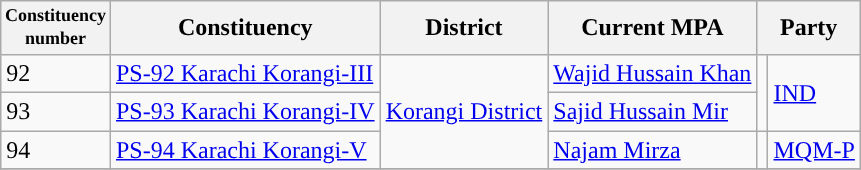<table class="wikitable">
<tr>
<th width="50px" style="font-size:75%">Constituency number</th>
<th>Constituency</th>
<th>District</th>
<th>Current MPA</th>
<th colspan="2">Party</th>
</tr>
<tr>
<td>92</td>
<td><a href='#'>PS-92 Karachi Korangi-III</a></td>
<td rowspan="3"><a href='#'>Korangi District</a></td>
<td><a href='#'>Wajid Hussain Khan</a></td>
<td rowspan="2"></td>
<td rowspan="2"><a href='#'>IND</a></td>
</tr>
<tr>
<td>93</td>
<td><a href='#'>PS-93 Karachi Korangi-IV</a></td>
<td><a href='#'>Sajid Hussain Mir</a></td>
</tr>
<tr>
<td>94</td>
<td><a href='#'>PS-94 Karachi Korangi-V</a></td>
<td><a href='#'>Najam Mirza</a></td>
<td></td>
<td><a href='#'>MQM-P</a></td>
</tr>
<tr>
</tr>
</table>
